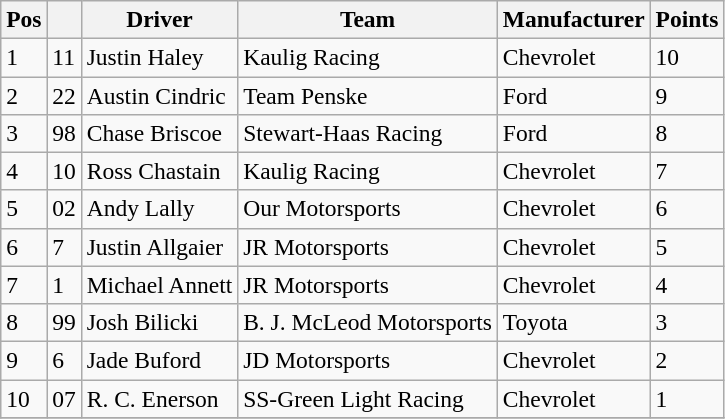<table class="wikitable" style="font-size:98%">
<tr>
<th>Pos</th>
<th></th>
<th>Driver</th>
<th>Team</th>
<th>Manufacturer</th>
<th>Points</th>
</tr>
<tr>
<td>1</td>
<td>11</td>
<td>Justin Haley</td>
<td>Kaulig Racing</td>
<td>Chevrolet</td>
<td>10</td>
</tr>
<tr>
<td>2</td>
<td>22</td>
<td>Austin Cindric</td>
<td>Team Penske</td>
<td>Ford</td>
<td>9</td>
</tr>
<tr>
<td>3</td>
<td>98</td>
<td>Chase Briscoe</td>
<td>Stewart-Haas Racing</td>
<td>Ford</td>
<td>8</td>
</tr>
<tr>
<td>4</td>
<td>10</td>
<td>Ross Chastain</td>
<td>Kaulig Racing</td>
<td>Chevrolet</td>
<td>7</td>
</tr>
<tr>
<td>5</td>
<td>02</td>
<td>Andy Lally</td>
<td>Our Motorsports</td>
<td>Chevrolet</td>
<td>6</td>
</tr>
<tr>
<td>6</td>
<td>7</td>
<td>Justin Allgaier</td>
<td>JR Motorsports</td>
<td>Chevrolet</td>
<td>5</td>
</tr>
<tr>
<td>7</td>
<td>1</td>
<td>Michael Annett</td>
<td>JR Motorsports</td>
<td>Chevrolet</td>
<td>4</td>
</tr>
<tr>
<td>8</td>
<td>99</td>
<td>Josh Bilicki</td>
<td>B. J. McLeod Motorsports</td>
<td>Toyota</td>
<td>3</td>
</tr>
<tr>
<td>9</td>
<td>6</td>
<td>Jade Buford</td>
<td>JD Motorsports</td>
<td>Chevrolet</td>
<td>2</td>
</tr>
<tr>
<td>10</td>
<td>07</td>
<td>R. C. Enerson</td>
<td>SS-Green Light Racing</td>
<td>Chevrolet</td>
<td>1</td>
</tr>
<tr>
</tr>
</table>
